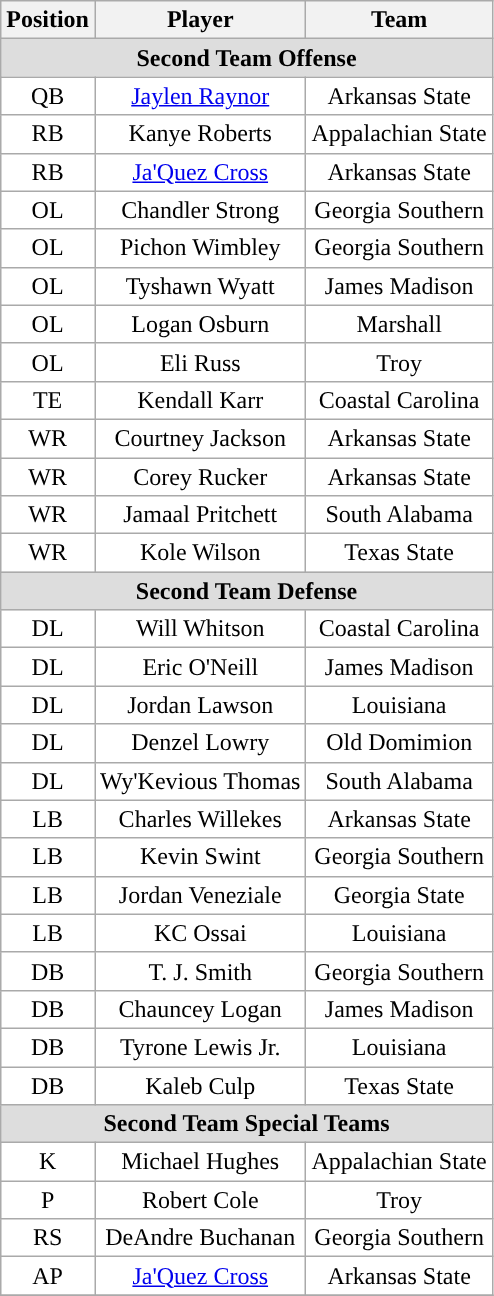<table class="wikitable" border="0" style="text-align:center;">
<tr>
<th>Position</th>
<th>Player</th>
<th>Team</th>
</tr>
<tr>
<td colspan="3" style="text-align:center; background:#ddd;"><strong>Second Team Offense </strong></td>
</tr>
<tr>
<td style="background:white">QB</td>
<td style="background:white"><a href='#'>Jaylen Raynor</a></td>
<td style="background:white">Arkansas State</td>
</tr>
<tr>
<td style="background:white">RB</td>
<td style="background:white">Kanye Roberts</td>
<td style="background:white">Appalachian State</td>
</tr>
<tr>
<td style="background:white">RB</td>
<td style="background:white"><a href='#'>Ja'Quez Cross</a></td>
<td style="background:white">Arkansas State</td>
</tr>
<tr>
<td style="background:white">OL</td>
<td style="background:white">Chandler Strong</td>
<td style="background:white">Georgia Southern</td>
</tr>
<tr>
<td style="background:white">OL</td>
<td style="background:white">Pichon Wimbley</td>
<td style="background:white">Georgia Southern</td>
</tr>
<tr>
<td style="background:white">OL</td>
<td style="background:white">Tyshawn Wyatt</td>
<td style="background:white">James Madison</td>
</tr>
<tr>
<td style="background:white">OL</td>
<td style="background:white">Logan Osburn</td>
<td style="background:white">Marshall</td>
</tr>
<tr>
<td style="background:white">OL</td>
<td style="background:white">Eli Russ</td>
<td style="background:white">Troy</td>
</tr>
<tr>
<td style="background:white">TE</td>
<td style="background:white">Kendall Karr</td>
<td style="background:white">Coastal Carolina</td>
</tr>
<tr>
<td style="background:white">WR</td>
<td style="background:white">Courtney Jackson</td>
<td style="background:white">Arkansas State</td>
</tr>
<tr>
<td style="background:white">WR</td>
<td style="background:white">Corey Rucker</td>
<td style="background:white">Arkansas State</td>
</tr>
<tr>
<td style="background:white">WR</td>
<td style="background:white">Jamaal Pritchett</td>
<td style="background:white">South Alabama</td>
</tr>
<tr>
<td style="background:white">WR</td>
<td style="background:white">Kole Wilson</td>
<td style="background:white">Texas State</td>
</tr>
<tr>
<td colspan="3" style="text-align:center; background:#ddd;"><strong>Second Team Defense</strong></td>
</tr>
<tr>
<td style="background:white">DL</td>
<td style="background:white">Will Whitson</td>
<td style="background:white">Coastal Carolina</td>
</tr>
<tr>
<td style="background:white">DL</td>
<td style="background:white">Eric O'Neill</td>
<td style="background:white">James Madison</td>
</tr>
<tr>
<td style="background:white">DL</td>
<td style="background:white">Jordan Lawson</td>
<td style="background:white">Louisiana</td>
</tr>
<tr>
<td style="background:white">DL</td>
<td style="background:white">Denzel Lowry</td>
<td style="background:white">Old Domimion</td>
</tr>
<tr>
<td style="background:white">DL</td>
<td style="background:white">Wy'Kevious Thomas</td>
<td style="background:white">South Alabama</td>
</tr>
<tr>
<td style="background:white">LB</td>
<td style="background:white">Charles Willekes</td>
<td style="background:white">Arkansas State</td>
</tr>
<tr>
<td style="background:white">LB</td>
<td style="background:white">Kevin Swint</td>
<td style="background:white">Georgia Southern</td>
</tr>
<tr>
<td style="background:white">LB</td>
<td style="background:white">Jordan Veneziale</td>
<td style="background:white">Georgia State</td>
</tr>
<tr>
<td style="background:white">LB</td>
<td style="background:white">KC Ossai</td>
<td style="background:white">Louisiana</td>
</tr>
<tr>
<td style="background:white">DB</td>
<td style="background:white">T. J. Smith</td>
<td style="background:white">Georgia Southern</td>
</tr>
<tr>
<td style="background:white">DB</td>
<td style="background:white">Chauncey Logan</td>
<td style="background:white">James Madison</td>
</tr>
<tr>
<td style="background:white">DB</td>
<td style="background:white">Tyrone Lewis Jr.</td>
<td style="background:white">Louisiana</td>
</tr>
<tr>
<td style="background:white">DB</td>
<td style="background:white">Kaleb Culp</td>
<td style="background:white">Texas State</td>
</tr>
<tr>
<td colspan="3" style="text-align:center; background:#ddd;"><strong>Second Team Special Teams </strong></td>
</tr>
<tr>
<td style="background:white">K</td>
<td style="background:white">Michael Hughes</td>
<td style="background:white">Appalachian State</td>
</tr>
<tr>
<td style="background:white">P</td>
<td style="background:white">Robert Cole</td>
<td style="background:white">Troy</td>
</tr>
<tr>
<td style="background:white">RS</td>
<td style="background:white">DeAndre Buchanan</td>
<td style="background:white">Georgia Southern</td>
</tr>
<tr>
<td style="background:white">AP</td>
<td style="background:white"><a href='#'>Ja'Quez Cross</a></td>
<td style="background:white">Arkansas State</td>
</tr>
<tr>
</tr>
</table>
